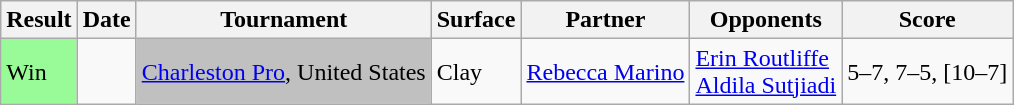<table class="sortable wikitable">
<tr>
<th>Result</th>
<th>Date</th>
<th>Tournament</th>
<th>Surface</th>
<th>Partner</th>
<th>Opponents</th>
<th class="unsortable">Score</th>
</tr>
<tr>
<td bgcolor=#98fb98>Win</td>
<td><a href='#'></a></td>
<td bgcolor=silver><a href='#'>Charleston Pro</a>, United States</td>
<td>Clay</td>
<td> <a href='#'>Rebecca Marino</a></td>
<td> <a href='#'>Erin Routliffe</a> <br>  <a href='#'>Aldila Sutjiadi</a></td>
<td>5–7, 7–5, [10–7]</td>
</tr>
</table>
